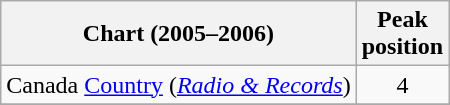<table class="wikitable sortable">
<tr>
<th align="left">Chart (2005–2006)</th>
<th align="center">Peak<br>position</th>
</tr>
<tr>
<td align="left">Canada <a href='#'>Country</a> (<em><a href='#'>Radio & Records</a></em>)</td>
<td align="center">4</td>
</tr>
<tr>
</tr>
<tr>
</tr>
</table>
